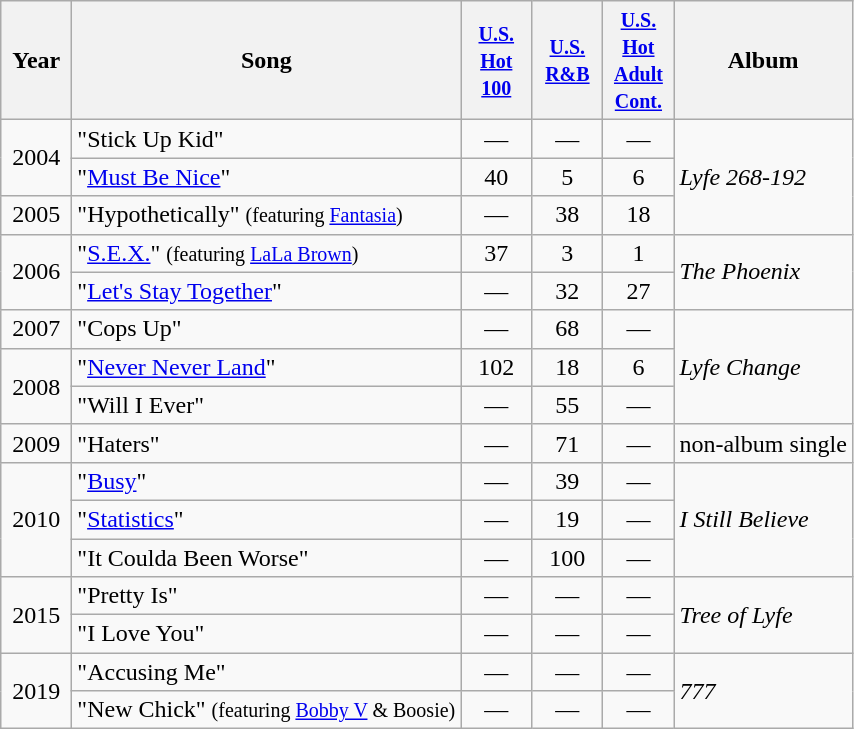<table class="wikitable" style="text-align:center;">
<tr>
<th width="40">Year</th>
<th>Song</th>
<th style="width:40px;"><small><a href='#'>U.S. <br>Hot 100</a></small></th>
<th style="width:40px;"><small><a href='#'>U.S. <br>R&B</a></small></th>
<th style="width:40px;"><small><a href='#'>U.S. <br>Hot Adult Cont.</a></small></th>
<th>Album</th>
</tr>
<tr>
<td rowspan="2">2004</td>
<td style="text-align:left;">"Stick Up Kid"</td>
<td>—</td>
<td>—</td>
<td>—</td>
<td style="text-align:left;" rowspan="3"><em>Lyfe 268-192</em></td>
</tr>
<tr>
<td style="text-align:left;">"<a href='#'>Must Be Nice</a>"</td>
<td>40</td>
<td>5</td>
<td>6</td>
</tr>
<tr>
<td>2005</td>
<td style="text-align:left;">"Hypothetically" <small>(featuring <a href='#'>Fantasia</a>)</small></td>
<td>—</td>
<td>38</td>
<td>18</td>
</tr>
<tr>
<td rowspan="2">2006</td>
<td style="text-align:left;">"<a href='#'>S.E.X.</a>" <small>(featuring <a href='#'>LaLa Brown</a>)</small></td>
<td>37</td>
<td>3</td>
<td>1</td>
<td style="text-align:left;" rowspan="2"><em>The Phoenix</em></td>
</tr>
<tr>
<td style="text-align:left;">"<a href='#'>Let's Stay Together</a>"</td>
<td>—</td>
<td>32</td>
<td>27</td>
</tr>
<tr>
<td>2007</td>
<td style="text-align:left;">"Cops Up"</td>
<td>—</td>
<td>68</td>
<td>—</td>
<td style="text-align:left;" rowspan="3"><em>Lyfe Change</em></td>
</tr>
<tr>
<td rowspan="2">2008</td>
<td style="text-align:left;">"<a href='#'>Never Never Land</a>"</td>
<td>102</td>
<td>18</td>
<td>6</td>
</tr>
<tr>
<td style="text-align:left;">"Will I Ever"</td>
<td>—</td>
<td>55</td>
<td>—</td>
</tr>
<tr>
<td>2009</td>
<td style="text-align:left;">"Haters"</td>
<td>—</td>
<td>71</td>
<td>—</td>
<td style="text-align:left;">non-album single</td>
</tr>
<tr>
<td rowspan="3">2010</td>
<td style="text-align:left;">"<a href='#'>Busy</a>"</td>
<td>—</td>
<td>39</td>
<td>—</td>
<td style="text-align:left;" rowspan="3"><em>I Still Believe</em></td>
</tr>
<tr>
<td style="text-align:left;">"<a href='#'>Statistics</a>"</td>
<td>—</td>
<td>19</td>
<td>—</td>
</tr>
<tr>
<td style="text-align:left; ">"It Coulda Been Worse"</td>
<td>—</td>
<td>100</td>
<td>—</td>
</tr>
<tr>
<td rowspan="2">2015</td>
<td style="text-align:left;">"Pretty Is"</td>
<td>—</td>
<td>—</td>
<td>—</td>
<td style="text-align:left;" rowspan="2"><em>Tree of Lyfe</em></td>
</tr>
<tr>
<td style="text-align:left;">"I Love You"</td>
<td>—</td>
<td>—</td>
<td>—</td>
</tr>
<tr>
<td rowspan="2">2019</td>
<td style="text-align:left;">"Accusing Me"</td>
<td>—</td>
<td>—</td>
<td>—</td>
<td style="text-align:left;"rowspan="2"><em>777</em></td>
</tr>
<tr>
<td style="text-align:left;">"New Chick" <small>(featuring <a href='#'>Bobby V</a> & Boosie)</small></td>
<td>—</td>
<td>—</td>
<td>—</td>
</tr>
</table>
